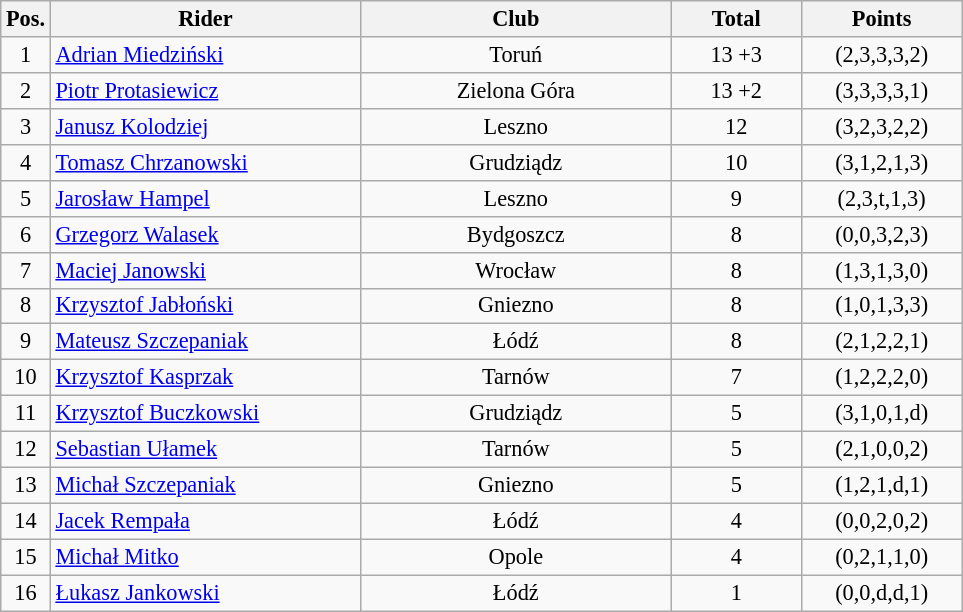<table class=wikitable style="font-size:93%;">
<tr>
<th width=25px>Pos.</th>
<th width=200px>Rider</th>
<th width=200px>Club</th>
<th width=80px>Total</th>
<th width=100px>Points</th>
</tr>
<tr align=center>
<td>1</td>
<td align=left><a href='#'>Adrian Miedziński</a></td>
<td>Toruń</td>
<td>13 +3</td>
<td>(2,3,3,3,2)</td>
</tr>
<tr align=center>
<td>2</td>
<td align=left><a href='#'>Piotr Protasiewicz</a></td>
<td>Zielona Góra</td>
<td>13 +2</td>
<td>(3,3,3,3,1)</td>
</tr>
<tr align=center>
<td>3</td>
<td align=left><a href='#'>Janusz Kolodziej</a></td>
<td>Leszno</td>
<td>12</td>
<td>(3,2,3,2,2)</td>
</tr>
<tr align=center>
<td>4</td>
<td align=left><a href='#'>Tomasz Chrzanowski</a></td>
<td>Grudziądz</td>
<td>10</td>
<td>(3,1,2,1,3)</td>
</tr>
<tr align=center>
<td>5</td>
<td align=left><a href='#'>Jarosław Hampel</a></td>
<td>Leszno</td>
<td>9</td>
<td>(2,3,t,1,3)</td>
</tr>
<tr align=center>
<td>6</td>
<td align=left><a href='#'>Grzegorz Walasek</a></td>
<td>Bydgoszcz</td>
<td>8</td>
<td>(0,0,3,2,3)</td>
</tr>
<tr align=center>
<td>7</td>
<td align=left><a href='#'>Maciej Janowski</a></td>
<td>Wrocław</td>
<td>8</td>
<td>(1,3,1,3,0)</td>
</tr>
<tr align=center>
<td>8</td>
<td align=left><a href='#'>Krzysztof Jabłoński</a></td>
<td>Gniezno</td>
<td>8</td>
<td>(1,0,1,3,3)</td>
</tr>
<tr align=center>
<td>9</td>
<td align=left><a href='#'>Mateusz Szczepaniak</a></td>
<td>Łódź</td>
<td>8</td>
<td>(2,1,2,2,1)</td>
</tr>
<tr align=center>
<td>10</td>
<td align=left><a href='#'>Krzysztof Kasprzak</a></td>
<td>Tarnów</td>
<td>7</td>
<td>(1,2,2,2,0)</td>
</tr>
<tr align=center>
<td>11</td>
<td align=left><a href='#'>Krzysztof Buczkowski</a></td>
<td>Grudziądz</td>
<td>5</td>
<td>(3,1,0,1,d)</td>
</tr>
<tr align=center>
<td>12</td>
<td align=left><a href='#'>Sebastian Ułamek</a></td>
<td>Tarnów</td>
<td>5</td>
<td>(2,1,0,0,2)</td>
</tr>
<tr align=center>
<td>13</td>
<td align=left><a href='#'>Michał Szczepaniak</a></td>
<td>Gniezno</td>
<td>5</td>
<td>(1,2,1,d,1)</td>
</tr>
<tr align=center>
<td>14</td>
<td align=left><a href='#'>Jacek Rempała</a></td>
<td>Łódź</td>
<td>4</td>
<td>(0,0,2,0,2)</td>
</tr>
<tr align=center>
<td>15</td>
<td align=left><a href='#'>Michał Mitko</a></td>
<td>Opole</td>
<td>4</td>
<td>(0,2,1,1,0)</td>
</tr>
<tr align=center>
<td>16</td>
<td align=left><a href='#'>Łukasz Jankowski</a></td>
<td>Łódź</td>
<td>1</td>
<td>(0,0,d,d,1)</td>
</tr>
</table>
